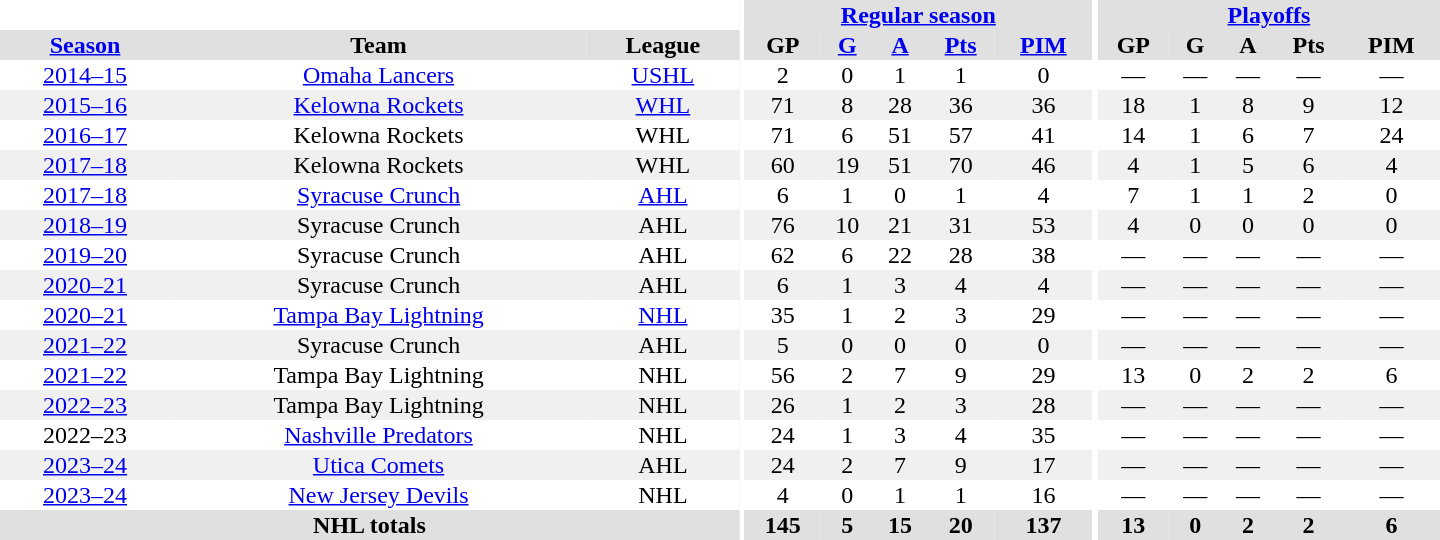<table border="0" cellpadding="1" cellspacing="0" style="text-align:center; width:60em;">
<tr bgcolor="#e0e0e0">
<th colspan="3" bgcolor="#ffffff"></th>
<th rowspan="98" bgcolor="#ffffff"></th>
<th colspan="5"><a href='#'>Regular season</a></th>
<th rowspan="98" bgcolor="#ffffff"></th>
<th colspan="5"><a href='#'>Playoffs</a></th>
</tr>
<tr bgcolor="#e0e0e0">
<th><a href='#'>Season</a></th>
<th>Team</th>
<th>League</th>
<th>GP</th>
<th><a href='#'>G</a></th>
<th><a href='#'>A</a></th>
<th><a href='#'>Pts</a></th>
<th><a href='#'>PIM</a></th>
<th>GP</th>
<th>G</th>
<th>A</th>
<th>Pts</th>
<th>PIM</th>
</tr>
<tr>
<td><a href='#'>2014–15</a></td>
<td><a href='#'>Omaha Lancers</a></td>
<td><a href='#'>USHL</a></td>
<td>2</td>
<td>0</td>
<td>1</td>
<td>1</td>
<td>0</td>
<td>—</td>
<td>—</td>
<td>—</td>
<td>—</td>
<td>—</td>
</tr>
<tr bgcolor="#f0f0f0">
<td><a href='#'>2015–16</a></td>
<td><a href='#'>Kelowna Rockets</a></td>
<td><a href='#'>WHL</a></td>
<td>71</td>
<td>8</td>
<td>28</td>
<td>36</td>
<td>36</td>
<td>18</td>
<td>1</td>
<td>8</td>
<td>9</td>
<td>12</td>
</tr>
<tr>
<td><a href='#'>2016–17</a></td>
<td>Kelowna Rockets</td>
<td>WHL</td>
<td>71</td>
<td>6</td>
<td>51</td>
<td>57</td>
<td>41</td>
<td>14</td>
<td>1</td>
<td>6</td>
<td>7</td>
<td>24</td>
</tr>
<tr bgcolor="#f0f0f0">
<td><a href='#'>2017–18</a></td>
<td>Kelowna Rockets</td>
<td>WHL</td>
<td>60</td>
<td>19</td>
<td>51</td>
<td>70</td>
<td>46</td>
<td>4</td>
<td>1</td>
<td>5</td>
<td>6</td>
<td>4</td>
</tr>
<tr>
<td><a href='#'>2017–18</a></td>
<td><a href='#'>Syracuse Crunch</a></td>
<td><a href='#'>AHL</a></td>
<td>6</td>
<td>1</td>
<td>0</td>
<td>1</td>
<td>4</td>
<td>7</td>
<td>1</td>
<td>1</td>
<td>2</td>
<td>0</td>
</tr>
<tr bgcolor="#f0f0f0">
<td><a href='#'>2018–19</a></td>
<td>Syracuse Crunch</td>
<td>AHL</td>
<td>76</td>
<td>10</td>
<td>21</td>
<td>31</td>
<td>53</td>
<td>4</td>
<td>0</td>
<td>0</td>
<td>0</td>
<td>0</td>
</tr>
<tr>
<td><a href='#'>2019–20</a></td>
<td>Syracuse Crunch</td>
<td>AHL</td>
<td>62</td>
<td>6</td>
<td>22</td>
<td>28</td>
<td>38</td>
<td>—</td>
<td>—</td>
<td>—</td>
<td>—</td>
<td>—</td>
</tr>
<tr bgcolor="#f0f0f0">
<td><a href='#'>2020–21</a></td>
<td>Syracuse Crunch</td>
<td>AHL</td>
<td>6</td>
<td>1</td>
<td>3</td>
<td>4</td>
<td>4</td>
<td>—</td>
<td>—</td>
<td>—</td>
<td>—</td>
<td>—</td>
</tr>
<tr>
<td><a href='#'>2020–21</a></td>
<td><a href='#'>Tampa Bay Lightning</a></td>
<td><a href='#'>NHL</a></td>
<td>35</td>
<td>1</td>
<td>2</td>
<td>3</td>
<td>29</td>
<td>—</td>
<td>—</td>
<td>—</td>
<td>—</td>
<td>—</td>
</tr>
<tr bgcolor="#f0f0f0">
<td><a href='#'>2021–22</a></td>
<td>Syracuse Crunch</td>
<td>AHL</td>
<td>5</td>
<td>0</td>
<td>0</td>
<td>0</td>
<td>0</td>
<td>—</td>
<td>—</td>
<td>—</td>
<td>—</td>
<td>—</td>
</tr>
<tr>
<td><a href='#'>2021–22</a></td>
<td>Tampa Bay Lightning</td>
<td>NHL</td>
<td>56</td>
<td>2</td>
<td>7</td>
<td>9</td>
<td>29</td>
<td>13</td>
<td>0</td>
<td>2</td>
<td>2</td>
<td>6</td>
</tr>
<tr bgcolor="#f0f0f0">
<td><a href='#'>2022–23</a></td>
<td>Tampa Bay Lightning</td>
<td>NHL</td>
<td>26</td>
<td>1</td>
<td>2</td>
<td>3</td>
<td>28</td>
<td>—</td>
<td>—</td>
<td>—</td>
<td>—</td>
<td>—</td>
</tr>
<tr>
<td>2022–23</td>
<td><a href='#'>Nashville Predators</a></td>
<td>NHL</td>
<td>24</td>
<td>1</td>
<td>3</td>
<td>4</td>
<td>35</td>
<td>—</td>
<td>—</td>
<td>—</td>
<td>—</td>
<td>—</td>
</tr>
<tr bgcolor="#f0f0f0">
<td><a href='#'>2023–24</a></td>
<td><a href='#'>Utica Comets</a></td>
<td>AHL</td>
<td>24</td>
<td>2</td>
<td>7</td>
<td>9</td>
<td>17</td>
<td>—</td>
<td>—</td>
<td>—</td>
<td>—</td>
<td>—</td>
</tr>
<tr>
<td><a href='#'>2023–24</a></td>
<td><a href='#'>New Jersey Devils</a></td>
<td>NHL</td>
<td>4</td>
<td>0</td>
<td>1</td>
<td>1</td>
<td>16</td>
<td>—</td>
<td>—</td>
<td>—</td>
<td>—</td>
<td>—</td>
</tr>
<tr bgcolor="#e0e0e0">
<th colspan="3">NHL totals</th>
<th>145</th>
<th>5</th>
<th>15</th>
<th>20</th>
<th>137</th>
<th>13</th>
<th>0</th>
<th>2</th>
<th>2</th>
<th>6</th>
</tr>
</table>
